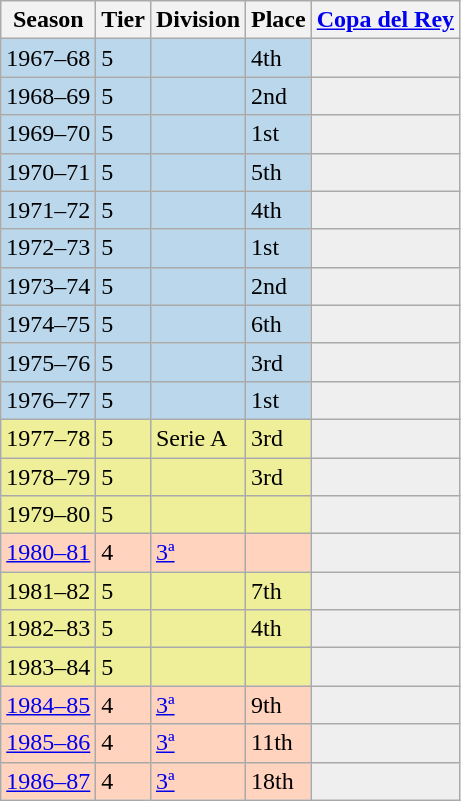<table class="wikitable">
<tr>
<th>Season</th>
<th>Tier</th>
<th>Division</th>
<th>Place</th>
<th><a href='#'>Copa del Rey</a></th>
</tr>
<tr>
<td style="background:#BBD7EC;">1967–68</td>
<td style="background:#BBD7EC;">5</td>
<td style="background:#BBD7EC;"></td>
<td style="background:#BBD7EC;">4th</td>
<th style="background:#efefef;"></th>
</tr>
<tr>
<td style="background:#BBD7EC;">1968–69</td>
<td style="background:#BBD7EC;">5</td>
<td style="background:#BBD7EC;"></td>
<td style="background:#BBD7EC;">2nd</td>
<th style="background:#efefef;"></th>
</tr>
<tr>
<td style="background:#BBD7EC;">1969–70</td>
<td style="background:#BBD7EC;">5</td>
<td style="background:#BBD7EC;"></td>
<td style="background:#BBD7EC;">1st</td>
<th style="background:#efefef;"></th>
</tr>
<tr>
<td style="background:#BBD7EC;">1970–71</td>
<td style="background:#BBD7EC;">5</td>
<td style="background:#BBD7EC;"></td>
<td style="background:#BBD7EC;">5th</td>
<th style="background:#efefef;"></th>
</tr>
<tr>
<td style="background:#BBD7EC;">1971–72</td>
<td style="background:#BBD7EC;">5</td>
<td style="background:#BBD7EC;"></td>
<td style="background:#BBD7EC;">4th</td>
<th style="background:#efefef;"></th>
</tr>
<tr>
<td style="background:#BBD7EC;">1972–73</td>
<td style="background:#BBD7EC;">5</td>
<td style="background:#BBD7EC;"></td>
<td style="background:#BBD7EC;">1st</td>
<th style="background:#efefef;"></th>
</tr>
<tr>
<td style="background:#BBD7EC;">1973–74</td>
<td style="background:#BBD7EC;">5</td>
<td style="background:#BBD7EC;"></td>
<td style="background:#BBD7EC;">2nd</td>
<th style="background:#efefef;"></th>
</tr>
<tr>
<td style="background:#BBD7EC;">1974–75</td>
<td style="background:#BBD7EC;">5</td>
<td style="background:#BBD7EC;"></td>
<td style="background:#BBD7EC;">6th</td>
<th style="background:#efefef;"></th>
</tr>
<tr>
<td style="background:#BBD7EC;">1975–76</td>
<td style="background:#BBD7EC;">5</td>
<td style="background:#BBD7EC;"></td>
<td style="background:#BBD7EC;">3rd</td>
<th style="background:#efefef;"></th>
</tr>
<tr>
<td style="background:#BBD7EC;">1976–77</td>
<td style="background:#BBD7EC;">5</td>
<td style="background:#BBD7EC;"></td>
<td style="background:#BBD7EC;">1st</td>
<th style="background:#efefef;"></th>
</tr>
<tr>
<td style="background:#EFEF99;">1977–78</td>
<td style="background:#EFEF99;">5</td>
<td style="background:#EFEF99;">Serie A</td>
<td style="background:#EFEF99;">3rd</td>
<th style="background:#efefef;"></th>
</tr>
<tr>
<td style="background:#EFEF99;">1978–79</td>
<td style="background:#EFEF99;">5</td>
<td style="background:#EFEF99;"></td>
<td style="background:#EFEF99;">3rd</td>
<th style="background:#efefef;"></th>
</tr>
<tr>
<td style="background:#EFEF99;">1979–80</td>
<td style="background:#EFEF99;">5</td>
<td style="background:#EFEF99;"></td>
<td style="background:#EFEF99;"></td>
<th style="background:#efefef;"></th>
</tr>
<tr>
<td style="background:#FFD3BD;"><a href='#'>1980–81</a></td>
<td style="background:#FFD3BD;">4</td>
<td style="background:#FFD3BD;"><a href='#'>3ª</a></td>
<td style="background:#FFD3BD;"></td>
<th style="background:#efefef;"></th>
</tr>
<tr>
<td style="background:#EFEF99;">1981–82</td>
<td style="background:#EFEF99;">5</td>
<td style="background:#EFEF99;"></td>
<td style="background:#EFEF99;">7th</td>
<th style="background:#efefef;"></th>
</tr>
<tr>
<td style="background:#EFEF99;">1982–83</td>
<td style="background:#EFEF99;">5</td>
<td style="background:#EFEF99;"></td>
<td style="background:#EFEF99;">4th</td>
<th style="background:#efefef;"></th>
</tr>
<tr>
<td style="background:#EFEF99;">1983–84</td>
<td style="background:#EFEF99;">5</td>
<td style="background:#EFEF99;"></td>
<td style="background:#EFEF99;"></td>
<th style="background:#efefef;"></th>
</tr>
<tr>
<td style="background:#FFD3BD;"><a href='#'>1984–85</a></td>
<td style="background:#FFD3BD;">4</td>
<td style="background:#FFD3BD;"><a href='#'>3ª</a></td>
<td style="background:#FFD3BD;">9th</td>
<th style="background:#efefef;"></th>
</tr>
<tr>
<td style="background:#FFD3BD;"><a href='#'>1985–86</a></td>
<td style="background:#FFD3BD;">4</td>
<td style="background:#FFD3BD;"><a href='#'>3ª</a></td>
<td style="background:#FFD3BD;">11th</td>
<th style="background:#efefef;"></th>
</tr>
<tr>
<td style="background:#FFD3BD;"><a href='#'>1986–87</a></td>
<td style="background:#FFD3BD;">4</td>
<td style="background:#FFD3BD;"><a href='#'>3ª</a></td>
<td style="background:#FFD3BD;">18th</td>
<th style="background:#efefef;"></th>
</tr>
</table>
